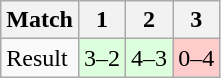<table class="wikitable">
<tr>
<th>Match</th>
<th>1</th>
<th>2</th>
<th>3</th>
</tr>
<tr>
<td>Result</td>
<td bgcolor="#ddffdd">3–2</td>
<td bgcolor="#ddffdd">4–3</td>
<td bgcolor="#FFCCCC">0–4</td>
</tr>
</table>
